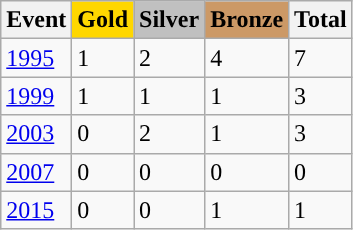<table class="wikitable">
<tr>
<th>Event</th>
<td style="background:gold; font-weight:bold;">Gold</td>
<td style="background:silver; font-weight:bold;">Silver</td>
<td style="background:#c96; font-weight:bold;">Bronze</td>
<th>Total</th>
</tr>
<tr>
<td><a href='#'>1995</a></td>
<td>1</td>
<td>2</td>
<td>4</td>
<td>7</td>
</tr>
<tr>
<td><a href='#'>1999</a></td>
<td>1</td>
<td>1</td>
<td>1</td>
<td>3</td>
</tr>
<tr>
<td><a href='#'>2003</a></td>
<td>0</td>
<td>2</td>
<td>1</td>
<td>3</td>
</tr>
<tr>
<td><a href='#'>2007</a></td>
<td>0</td>
<td>0</td>
<td>0</td>
<td>0</td>
</tr>
<tr>
<td><a href='#'>2015</a></td>
<td>0</td>
<td>0</td>
<td>1</td>
<td>1</td>
</tr>
</table>
